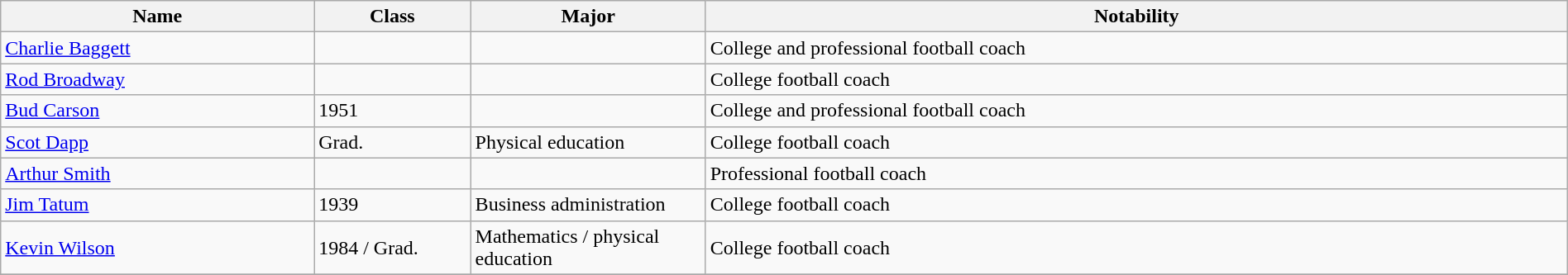<table class="wikitable" width="100%">
<tr>
<th width="20%">Name</th>
<th width="10%">Class</th>
<th width="15%">Major</th>
<th width="55%">Notability</th>
</tr>
<tr>
<td><a href='#'>Charlie Baggett</a></td>
<td></td>
<td></td>
<td>College and professional football coach</td>
</tr>
<tr>
<td><a href='#'>Rod Broadway</a></td>
<td></td>
<td></td>
<td>College football coach</td>
</tr>
<tr>
<td><a href='#'>Bud Carson</a></td>
<td>1951</td>
<td></td>
<td>College and professional football coach</td>
</tr>
<tr>
<td><a href='#'>Scot Dapp</a></td>
<td>Grad.</td>
<td>Physical education</td>
<td>College football coach</td>
</tr>
<tr>
<td><a href='#'>Arthur Smith</a></td>
<td></td>
<td></td>
<td>Professional football coach</td>
</tr>
<tr>
<td><a href='#'>Jim Tatum</a></td>
<td>1939</td>
<td>Business administration</td>
<td>College football coach</td>
</tr>
<tr>
<td><a href='#'>Kevin Wilson</a></td>
<td>1984 / Grad.</td>
<td>Mathematics / physical education</td>
<td>College football coach</td>
</tr>
<tr>
</tr>
</table>
